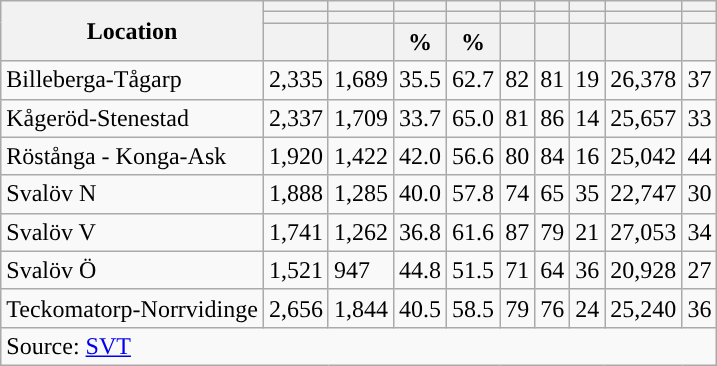<table role="presentation" class="wikitable sortable mw-collapsible">
<tr>
<th rowspan="3">Location</th>
<th></th>
<th></th>
<th></th>
<th></th>
<th></th>
<th></th>
<th></th>
<th></th>
<th></th>
</tr>
<tr>
<th></th>
<th></th>
<th style="background:"></th>
<th style="background:"></th>
<th></th>
<th></th>
<th></th>
<th></th>
<th></th>
</tr>
<tr>
<th data-sort-type="number"></th>
<th data-sort-type="number"></th>
<th data-sort-type="number">%</th>
<th data-sort-type="number">%</th>
<th data-sort-type="number"></th>
<th data-sort-type="number"></th>
<th data-sort-type="number"></th>
<th data-sort-type="number"></th>
<th data-sort-type="number"></th>
</tr>
<tr>
<td align="left">Billeberga-Tågarp</td>
<td>2,335</td>
<td>1,689</td>
<td>35.5</td>
<td>62.7</td>
<td>82</td>
<td>81</td>
<td>19</td>
<td>26,378</td>
<td>37</td>
</tr>
<tr>
<td align="left">Kågeröd-Stenestad</td>
<td>2,337</td>
<td>1,709</td>
<td>33.7</td>
<td>65.0</td>
<td>81</td>
<td>86</td>
<td>14</td>
<td>25,657</td>
<td>33</td>
</tr>
<tr>
<td align="left">Röstånga - Konga-Ask</td>
<td>1,920</td>
<td>1,422</td>
<td>42.0</td>
<td>56.6</td>
<td>80</td>
<td>84</td>
<td>16</td>
<td>25,042</td>
<td>44</td>
</tr>
<tr>
<td align="left">Svalöv N</td>
<td>1,888</td>
<td>1,285</td>
<td>40.0</td>
<td>57.8</td>
<td>74</td>
<td>65</td>
<td>35</td>
<td>22,747</td>
<td>30</td>
</tr>
<tr>
<td align="left">Svalöv V</td>
<td>1,741</td>
<td>1,262</td>
<td>36.8</td>
<td>61.6</td>
<td>87</td>
<td>79</td>
<td>21</td>
<td>27,053</td>
<td>34</td>
</tr>
<tr>
<td align="left">Svalöv Ö</td>
<td>1,521</td>
<td>947</td>
<td>44.8</td>
<td>51.5</td>
<td>71</td>
<td>64</td>
<td>36</td>
<td>20,928</td>
<td>27</td>
</tr>
<tr>
<td align="left">Teckomatorp-Norrvidinge</td>
<td>2,656</td>
<td>1,844</td>
<td>40.5</td>
<td>58.5</td>
<td>79</td>
<td>76</td>
<td>24</td>
<td>25,240</td>
<td>36</td>
</tr>
<tr>
<td colspan="10" align="left">Source: <a href='#'>SVT</a></td>
</tr>
</table>
